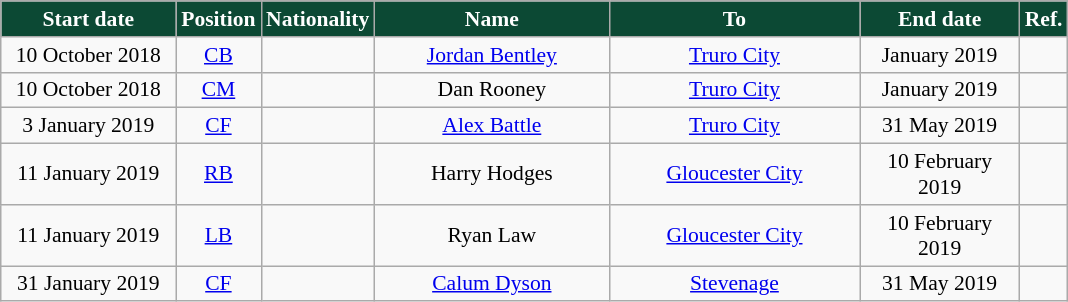<table class="wikitable"  style="text-align:center; font-size:90%; ">
<tr>
<th style="background:#0C4934; color:#FFFFFF; width:110px;">Start date</th>
<th style="background:#0C4934; color:#FFFFFF; width:50px;">Position</th>
<th style="background:#0C4934; color:#FFFFFF; width:50px;">Nationality</th>
<th style="background:#0C4934; color:#FFFFFF; width:150px;">Name</th>
<th style="background:#0C4934; color:#FFFFFF; width:160px;">To</th>
<th style="background:#0C4934; color:#FFFFFF; width:100px;">End date</th>
<th style="background:#0C4934; color:#FFFFFF; width:25px;">Ref.</th>
</tr>
<tr>
<td>10 October 2018</td>
<td><a href='#'>CB</a></td>
<td></td>
<td><a href='#'>Jordan Bentley</a></td>
<td><a href='#'>Truro City</a></td>
<td>January 2019</td>
<td></td>
</tr>
<tr>
<td>10 October 2018</td>
<td><a href='#'>CM</a></td>
<td></td>
<td>Dan Rooney</td>
<td><a href='#'>Truro City</a></td>
<td>January 2019</td>
<td></td>
</tr>
<tr>
<td>3 January 2019</td>
<td><a href='#'>CF</a></td>
<td></td>
<td><a href='#'>Alex Battle</a></td>
<td><a href='#'>Truro City</a></td>
<td>31 May 2019</td>
<td></td>
</tr>
<tr>
<td>11 January 2019</td>
<td><a href='#'>RB</a></td>
<td></td>
<td>Harry Hodges</td>
<td><a href='#'>Gloucester City</a></td>
<td>10 February 2019</td>
<td></td>
</tr>
<tr>
<td>11 January 2019</td>
<td><a href='#'>LB</a></td>
<td></td>
<td>Ryan Law</td>
<td><a href='#'>Gloucester City</a></td>
<td>10 February 2019</td>
<td></td>
</tr>
<tr>
<td>31 January 2019</td>
<td><a href='#'>CF</a></td>
<td></td>
<td><a href='#'>Calum Dyson</a></td>
<td><a href='#'>Stevenage</a></td>
<td>31 May 2019</td>
<td></td>
</tr>
</table>
